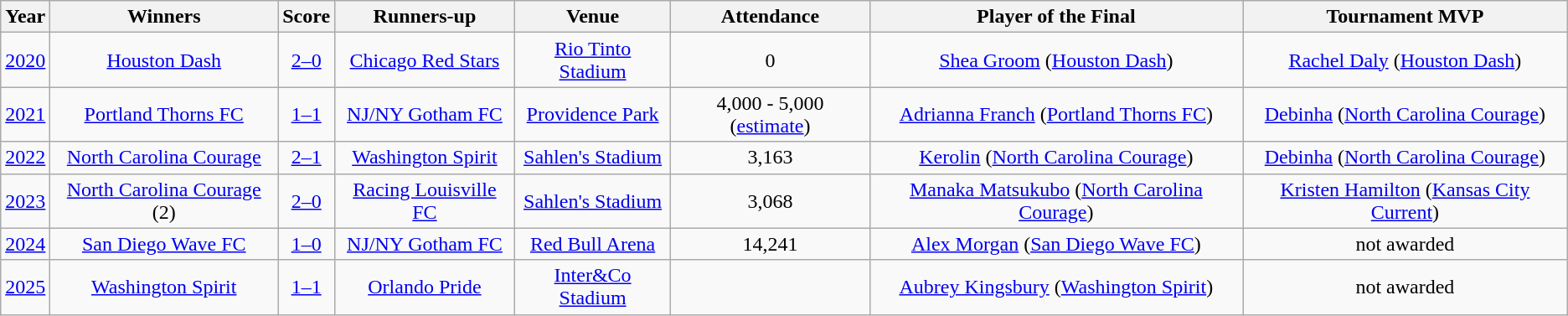<table class="wikitable" style="text-align:center;">
<tr>
<th>Year</th>
<th>Winners</th>
<th>Score</th>
<th>Runners-up</th>
<th>Venue</th>
<th>Attendance</th>
<th>Player of the Final</th>
<th>Tournament MVP</th>
</tr>
<tr>
<td><a href='#'>2020</a></td>
<td><a href='#'>Houston Dash</a></td>
<td><a href='#'>2–0</a></td>
<td><a href='#'>Chicago Red Stars</a></td>
<td><a href='#'>Rio Tinto Stadium</a></td>
<td>0 </td>
<td><a href='#'>Shea Groom</a> (<a href='#'>Houston Dash</a>)</td>
<td><a href='#'>Rachel Daly</a> (<a href='#'>Houston Dash</a>)</td>
</tr>
<tr>
<td><a href='#'>2021</a></td>
<td><a href='#'>Portland Thorns FC</a></td>
<td><a href='#'>1–1</a><br></td>
<td><a href='#'>NJ/NY Gotham FC</a></td>
<td><a href='#'>Providence Park</a></td>
<td>4,000 - 5,000 (<a href='#'>estimate</a>)</td>
<td><a href='#'>Adrianna Franch</a> (<a href='#'>Portland Thorns FC</a>)</td>
<td><a href='#'>Debinha</a> (<a href='#'>North Carolina Courage</a>)</td>
</tr>
<tr>
<td><a href='#'>2022</a></td>
<td><a href='#'>North Carolina Courage</a></td>
<td><a href='#'>2–1</a></td>
<td><a href='#'>Washington Spirit</a></td>
<td><a href='#'>Sahlen's Stadium</a></td>
<td>3,163</td>
<td><a href='#'>Kerolin</a> (<a href='#'>North Carolina Courage</a>)</td>
<td><a href='#'>Debinha</a> (<a href='#'>North Carolina Courage</a>)</td>
</tr>
<tr>
<td><a href='#'>2023</a></td>
<td><a href='#'>North Carolina Courage</a> (2)</td>
<td><a href='#'>2–0</a></td>
<td><a href='#'>Racing Louisville FC</a></td>
<td><a href='#'>Sahlen's Stadium</a></td>
<td>3,068</td>
<td><a href='#'>Manaka Matsukubo</a> (<a href='#'>North Carolina Courage</a>)</td>
<td><a href='#'>Kristen Hamilton</a> (<a href='#'>Kansas City Current</a>)</td>
</tr>
<tr>
<td><a href='#'>2024</a></td>
<td><a href='#'>San Diego Wave FC</a></td>
<td><a href='#'>1–0</a></td>
<td><a href='#'>NJ/NY Gotham FC</a></td>
<td><a href='#'>Red Bull Arena</a></td>
<td>14,241</td>
<td><a href='#'>Alex Morgan</a> (<a href='#'>San Diego Wave FC</a>)</td>
<td>not awarded</td>
</tr>
<tr>
<td><a href='#'>2025</a></td>
<td><a href='#'>Washington Spirit</a></td>
<td><a href='#'>1–1</a><br></td>
<td><a href='#'>Orlando Pride</a></td>
<td><a href='#'>Inter&Co Stadium</a></td>
<td></td>
<td><a href='#'>Aubrey Kingsbury</a> (<a href='#'>Washington Spirit</a>)</td>
<td>not awarded</td>
</tr>
</table>
